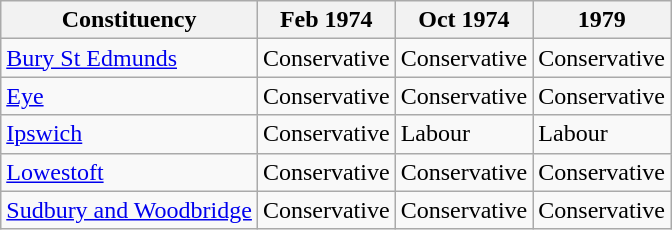<table class="wikitable">
<tr>
<th>Constituency</th>
<th>Feb 1974</th>
<th>Oct 1974</th>
<th>1979</th>
</tr>
<tr>
<td><a href='#'>Bury St Edmunds</a></td>
<td bgcolor=>Conservative</td>
<td bgcolor=>Conservative</td>
<td bgcolor=>Conservative</td>
</tr>
<tr>
<td><a href='#'>Eye</a></td>
<td bgcolor=>Conservative</td>
<td bgcolor=>Conservative</td>
<td bgcolor=>Conservative</td>
</tr>
<tr>
<td><a href='#'>Ipswich</a></td>
<td bgcolor=>Conservative</td>
<td bgcolor=>Labour</td>
<td bgcolor=>Labour</td>
</tr>
<tr>
<td><a href='#'>Lowestoft</a></td>
<td bgcolor=>Conservative</td>
<td bgcolor=>Conservative</td>
<td bgcolor=>Conservative</td>
</tr>
<tr>
<td><a href='#'>Sudbury and Woodbridge</a></td>
<td bgcolor=>Conservative</td>
<td bgcolor=>Conservative</td>
<td bgcolor=>Conservative</td>
</tr>
</table>
